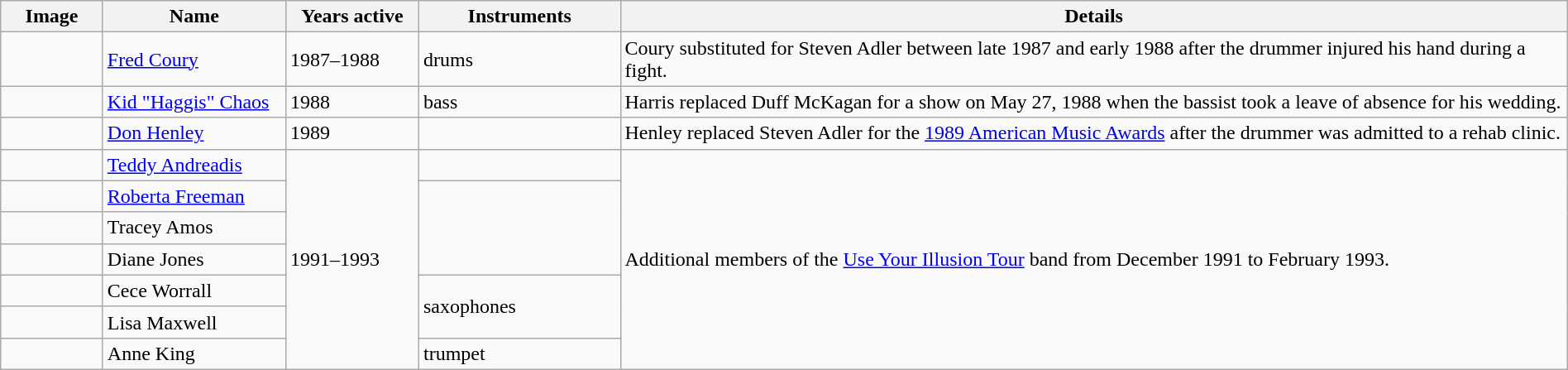<table class="wikitable" border="1" width=100%>
<tr>
<th width="75">Image</th>
<th width="140">Name</th>
<th width="100">Years active</th>
<th width="155">Instruments</th>
<th>Details</th>
</tr>
<tr>
<td></td>
<td><a href='#'>Fred Coury</a></td>
<td>1987–1988</td>
<td>drums</td>
<td>Coury substituted for Steven Adler between late 1987 and early 1988 after the drummer injured his hand during a fight.</td>
</tr>
<tr>
<td></td>
<td><a href='#'>Kid "Haggis" Chaos</a> </td>
<td>1988</td>
<td>bass</td>
<td>Harris replaced Duff McKagan for a show on May 27, 1988 when the bassist took a leave of absence for his wedding.</td>
</tr>
<tr>
<td></td>
<td><a href='#'>Don Henley</a></td>
<td>1989</td>
<td></td>
<td>Henley replaced Steven Adler for the <a href='#'>1989 American Music Awards</a> after the drummer was admitted to a rehab clinic.</td>
</tr>
<tr>
<td></td>
<td><a href='#'>Teddy Andreadis</a></td>
<td rowspan="7">1991–1993</td>
<td></td>
<td rowspan="7">Additional members of the <a href='#'>Use Your Illusion Tour</a> band from December 1991 to February 1993.</td>
</tr>
<tr>
<td></td>
<td><a href='#'>Roberta Freeman</a></td>
<td rowspan="3"></td>
</tr>
<tr>
<td></td>
<td>Tracey Amos</td>
</tr>
<tr>
<td></td>
<td>Diane Jones</td>
</tr>
<tr>
<td></td>
<td>Cece Worrall</td>
<td rowspan="2">saxophones</td>
</tr>
<tr>
<td></td>
<td>Lisa Maxwell</td>
</tr>
<tr>
<td></td>
<td>Anne King</td>
<td>trumpet</td>
</tr>
</table>
